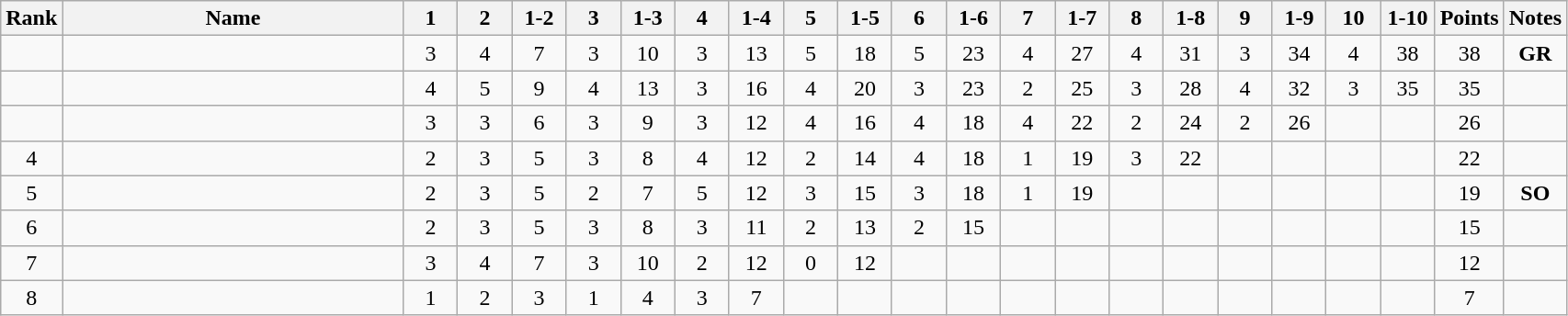<table class="wikitable sortable" style="text-align:center;">
<tr>
<th>Rank</th>
<th style="width:15em;">Name</th>
<th style="width:2em;">1</th>
<th style="width:2em;">2</th>
<th style="width:2em;">1-2</th>
<th style="width:2em;">3</th>
<th style="width:2em;">1-3</th>
<th style="width:2em;">4</th>
<th style="width:2em;">1-4</th>
<th style="width:2em;">5</th>
<th style="width:2em;">1-5</th>
<th style="width:2em;">6</th>
<th style="width:2em;">1-6</th>
<th style="width:2em;">7</th>
<th style="width:2em;">1-7</th>
<th style="width:2em;">8</th>
<th style="width:2em;">1-8</th>
<th style="width:2em;">9</th>
<th style="width:2em;">1-9</th>
<th style="width:2em;">10</th>
<th style="width:2em;">1-10</th>
<th style="width:2em;">Points</th>
<th style="width:2em;">Notes</th>
</tr>
<tr>
<td></td>
<td align=left></td>
<td>3</td>
<td>4</td>
<td>7</td>
<td>3</td>
<td>10</td>
<td>3</td>
<td>13</td>
<td>5</td>
<td>18</td>
<td>5</td>
<td>23</td>
<td>4</td>
<td>27</td>
<td>4</td>
<td>31</td>
<td>3</td>
<td>34</td>
<td>4</td>
<td>38</td>
<td>38</td>
<td><strong>GR</strong></td>
</tr>
<tr>
<td></td>
<td align=left></td>
<td>4</td>
<td>5</td>
<td>9</td>
<td>4</td>
<td>13</td>
<td>3</td>
<td>16</td>
<td>4</td>
<td>20</td>
<td>3</td>
<td>23</td>
<td>2</td>
<td>25</td>
<td>3</td>
<td>28</td>
<td>4</td>
<td>32</td>
<td>3</td>
<td>35</td>
<td>35</td>
<td></td>
</tr>
<tr>
<td></td>
<td align=left></td>
<td>3</td>
<td>3</td>
<td>6</td>
<td>3</td>
<td>9</td>
<td>3</td>
<td>12</td>
<td>4</td>
<td>16</td>
<td>4</td>
<td>18</td>
<td>4</td>
<td>22</td>
<td>2</td>
<td>24</td>
<td>2</td>
<td>26</td>
<td></td>
<td></td>
<td>26</td>
<td></td>
</tr>
<tr>
<td>4</td>
<td align=left></td>
<td>2</td>
<td>3</td>
<td>5</td>
<td>3</td>
<td>8</td>
<td>4</td>
<td>12</td>
<td>2</td>
<td>14</td>
<td>4</td>
<td>18</td>
<td>1</td>
<td>19</td>
<td>3</td>
<td>22</td>
<td></td>
<td></td>
<td></td>
<td></td>
<td>22</td>
<td></td>
</tr>
<tr>
<td>5</td>
<td align=left></td>
<td>2</td>
<td>3</td>
<td>5</td>
<td>2</td>
<td>7</td>
<td>5</td>
<td>12</td>
<td>3</td>
<td>15</td>
<td>3</td>
<td>18</td>
<td>1</td>
<td>19</td>
<td></td>
<td></td>
<td></td>
<td></td>
<td></td>
<td></td>
<td>19</td>
<td><strong>SO</strong></td>
</tr>
<tr>
<td>6</td>
<td align=left></td>
<td>2</td>
<td>3</td>
<td>5</td>
<td>3</td>
<td>8</td>
<td>3</td>
<td>11</td>
<td>2</td>
<td>13</td>
<td>2</td>
<td>15</td>
<td></td>
<td></td>
<td></td>
<td></td>
<td></td>
<td></td>
<td></td>
<td></td>
<td>15</td>
<td></td>
</tr>
<tr>
<td>7</td>
<td align=left></td>
<td>3</td>
<td>4</td>
<td>7</td>
<td>3</td>
<td>10</td>
<td>2</td>
<td>12</td>
<td>0</td>
<td>12</td>
<td></td>
<td></td>
<td></td>
<td></td>
<td></td>
<td></td>
<td></td>
<td></td>
<td></td>
<td></td>
<td>12</td>
<td></td>
</tr>
<tr>
<td>8</td>
<td align=left></td>
<td>1</td>
<td>2</td>
<td>3</td>
<td>1</td>
<td>4</td>
<td>3</td>
<td>7</td>
<td></td>
<td></td>
<td></td>
<td></td>
<td></td>
<td></td>
<td></td>
<td></td>
<td></td>
<td></td>
<td></td>
<td></td>
<td>7</td>
<td></td>
</tr>
</table>
